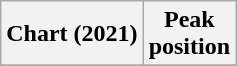<table class="wikitable sortable plainrowheaders" style="text-align:center">
<tr>
<th scope="col">Chart (2021)</th>
<th scope="col">Peak<br> position</th>
</tr>
<tr>
</tr>
</table>
